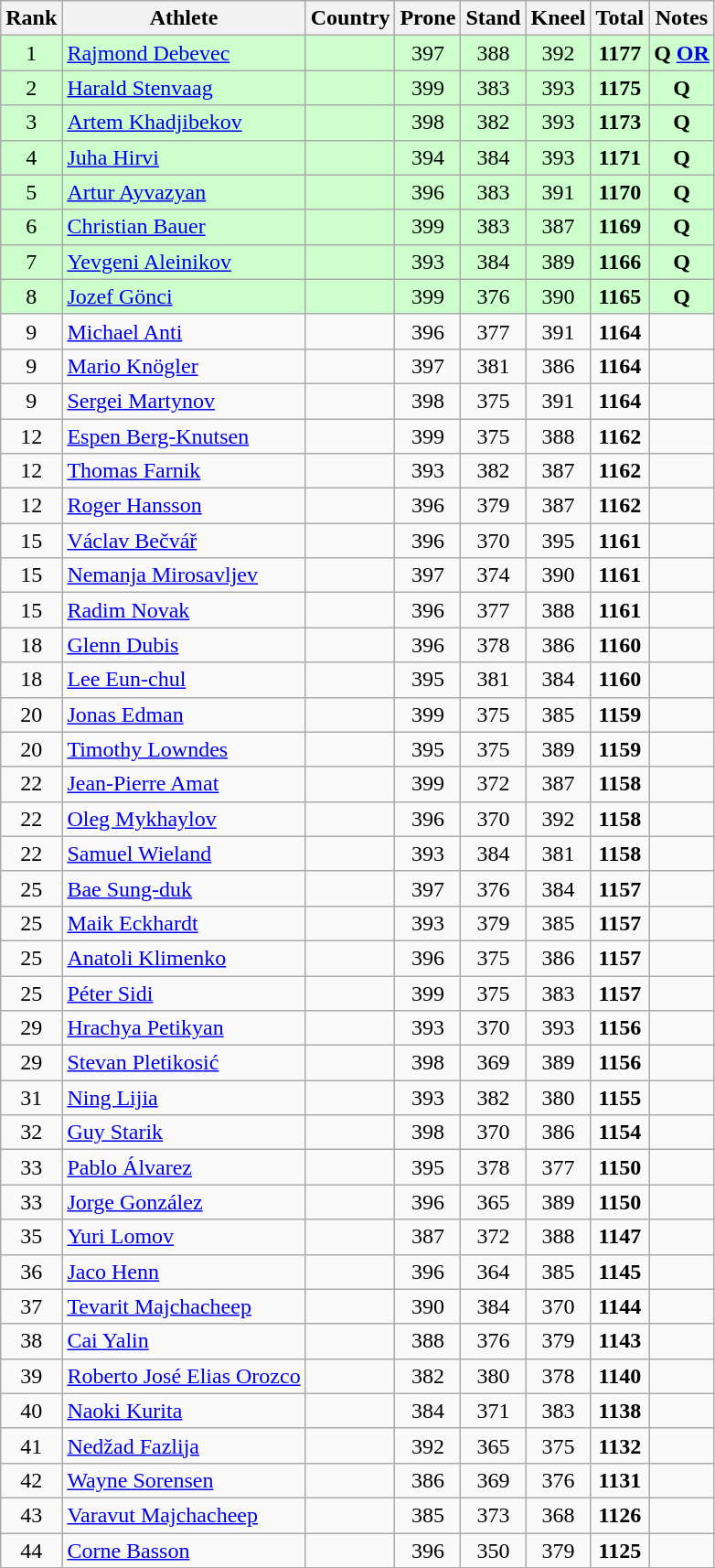<table class="wikitable sortable" style="text-align: center">
<tr>
<th>Rank</th>
<th>Athlete</th>
<th>Country</th>
<th>Prone</th>
<th>Stand</th>
<th>Kneel</th>
<th>Total</th>
<th class="unsortable">Notes</th>
</tr>
<tr bgcolor=#ccffcc>
<td>1</td>
<td align=left><a href='#'>Rajmond Debevec</a></td>
<td align=left></td>
<td>397</td>
<td>388</td>
<td>392</td>
<td><strong>1177</strong></td>
<td><strong>Q <a href='#'>OR</a></strong></td>
</tr>
<tr bgcolor=#ccffcc>
<td>2</td>
<td align=left><a href='#'>Harald Stenvaag</a></td>
<td align=left></td>
<td>399</td>
<td>383</td>
<td>393</td>
<td><strong>1175</strong></td>
<td><strong>Q</strong></td>
</tr>
<tr bgcolor=#ccffcc>
<td>3</td>
<td align=left><a href='#'>Artem Khadjibekov</a></td>
<td align=left></td>
<td>398</td>
<td>382</td>
<td>393</td>
<td><strong>1173</strong></td>
<td><strong>Q</strong></td>
</tr>
<tr bgcolor=#ccffcc>
<td>4</td>
<td align=left><a href='#'>Juha Hirvi</a></td>
<td align=left></td>
<td>394</td>
<td>384</td>
<td>393</td>
<td><strong>1171</strong></td>
<td><strong>Q</strong></td>
</tr>
<tr bgcolor=#ccffcc>
<td>5</td>
<td align=left><a href='#'>Artur Ayvazyan</a></td>
<td align=left></td>
<td>396</td>
<td>383</td>
<td>391</td>
<td><strong>1170</strong></td>
<td><strong>Q</strong></td>
</tr>
<tr bgcolor=#ccffcc>
<td>6</td>
<td align=left><a href='#'>Christian Bauer</a></td>
<td align=left></td>
<td>399</td>
<td>383</td>
<td>387</td>
<td><strong>1169</strong></td>
<td><strong>Q</strong></td>
</tr>
<tr bgcolor=#ccffcc>
<td>7</td>
<td align=left><a href='#'>Yevgeni Aleinikov</a></td>
<td align=left></td>
<td>393</td>
<td>384</td>
<td>389</td>
<td><strong>1166</strong></td>
<td><strong>Q</strong></td>
</tr>
<tr bgcolor=#ccffcc>
<td>8</td>
<td align=left><a href='#'>Jozef Gönci</a></td>
<td align=left></td>
<td>399</td>
<td>376</td>
<td>390</td>
<td><strong>1165</strong></td>
<td><strong>Q</strong></td>
</tr>
<tr>
<td>9</td>
<td align=left><a href='#'>Michael Anti</a></td>
<td align=left></td>
<td>396</td>
<td>377</td>
<td>391</td>
<td><strong>1164</strong></td>
<td></td>
</tr>
<tr>
<td>9</td>
<td align=left><a href='#'>Mario Knögler</a></td>
<td align=left></td>
<td>397</td>
<td>381</td>
<td>386</td>
<td><strong>1164</strong></td>
<td></td>
</tr>
<tr>
<td>9</td>
<td align=left><a href='#'>Sergei Martynov</a></td>
<td align=left></td>
<td>398</td>
<td>375</td>
<td>391</td>
<td><strong>1164</strong></td>
<td></td>
</tr>
<tr>
<td>12</td>
<td align=left><a href='#'>Espen Berg-Knutsen</a></td>
<td align=left></td>
<td>399</td>
<td>375</td>
<td>388</td>
<td><strong>1162</strong></td>
<td></td>
</tr>
<tr>
<td>12</td>
<td align=left><a href='#'>Thomas Farnik</a></td>
<td align=left></td>
<td>393</td>
<td>382</td>
<td>387</td>
<td><strong>1162</strong></td>
<td></td>
</tr>
<tr>
<td>12</td>
<td align=left><a href='#'>Roger Hansson</a></td>
<td align=left></td>
<td>396</td>
<td>379</td>
<td>387</td>
<td><strong>1162</strong></td>
<td></td>
</tr>
<tr>
<td>15</td>
<td align=left><a href='#'>Václav Bečvář</a></td>
<td align=left></td>
<td>396</td>
<td>370</td>
<td>395</td>
<td><strong>1161</strong></td>
<td></td>
</tr>
<tr>
<td>15</td>
<td align=left><a href='#'>Nemanja Mirosavljev</a></td>
<td align=left></td>
<td>397</td>
<td>374</td>
<td>390</td>
<td><strong>1161</strong></td>
<td></td>
</tr>
<tr>
<td>15</td>
<td align=left><a href='#'>Radim Novak</a></td>
<td align=left></td>
<td>396</td>
<td>377</td>
<td>388</td>
<td><strong>1161</strong></td>
<td></td>
</tr>
<tr>
<td>18</td>
<td align=left><a href='#'>Glenn Dubis</a></td>
<td align=left></td>
<td>396</td>
<td>378</td>
<td>386</td>
<td><strong>1160</strong></td>
<td></td>
</tr>
<tr>
<td>18</td>
<td align=left><a href='#'>Lee Eun-chul</a></td>
<td align=left></td>
<td>395</td>
<td>381</td>
<td>384</td>
<td><strong>1160</strong></td>
<td></td>
</tr>
<tr>
<td>20</td>
<td align=left><a href='#'>Jonas Edman</a></td>
<td align=left></td>
<td>399</td>
<td>375</td>
<td>385</td>
<td><strong>1159</strong></td>
<td></td>
</tr>
<tr>
<td>20</td>
<td align=left><a href='#'>Timothy Lowndes</a></td>
<td align=left></td>
<td>395</td>
<td>375</td>
<td>389</td>
<td><strong>1159</strong></td>
<td></td>
</tr>
<tr>
<td>22</td>
<td align=left><a href='#'>Jean-Pierre Amat</a></td>
<td align=left></td>
<td>399</td>
<td>372</td>
<td>387</td>
<td><strong>1158</strong></td>
<td></td>
</tr>
<tr>
<td>22</td>
<td align=left><a href='#'>Oleg Mykhaylov</a></td>
<td align=left></td>
<td>396</td>
<td>370</td>
<td>392</td>
<td><strong>1158</strong></td>
<td></td>
</tr>
<tr>
<td>22</td>
<td align=left><a href='#'>Samuel Wieland</a></td>
<td align=left></td>
<td>393</td>
<td>384</td>
<td>381</td>
<td><strong>1158</strong></td>
<td></td>
</tr>
<tr>
<td>25</td>
<td align=left><a href='#'>Bae Sung-duk</a></td>
<td align=left></td>
<td>397</td>
<td>376</td>
<td>384</td>
<td><strong>1157</strong></td>
<td></td>
</tr>
<tr>
<td>25</td>
<td align=left><a href='#'>Maik Eckhardt</a></td>
<td align=left></td>
<td>393</td>
<td>379</td>
<td>385</td>
<td><strong>1157</strong></td>
<td></td>
</tr>
<tr>
<td>25</td>
<td align=left><a href='#'>Anatoli Klimenko</a></td>
<td align=left></td>
<td>396</td>
<td>375</td>
<td>386</td>
<td><strong>1157</strong></td>
<td></td>
</tr>
<tr>
<td>25</td>
<td align=left><a href='#'>Péter Sidi</a></td>
<td align=left></td>
<td>399</td>
<td>375</td>
<td>383</td>
<td><strong>1157</strong></td>
<td></td>
</tr>
<tr>
<td>29</td>
<td align=left><a href='#'>Hrachya Petikyan</a></td>
<td align=left></td>
<td>393</td>
<td>370</td>
<td>393</td>
<td><strong>1156</strong></td>
<td></td>
</tr>
<tr>
<td>29</td>
<td align=left><a href='#'>Stevan Pletikosić</a></td>
<td align=left></td>
<td>398</td>
<td>369</td>
<td>389</td>
<td><strong>1156</strong></td>
<td></td>
</tr>
<tr>
<td>31</td>
<td align=left><a href='#'>Ning Lijia</a></td>
<td align=left></td>
<td>393</td>
<td>382</td>
<td>380</td>
<td><strong>1155</strong></td>
<td></td>
</tr>
<tr>
<td>32</td>
<td align=left><a href='#'>Guy Starik</a></td>
<td align=left></td>
<td>398</td>
<td>370</td>
<td>386</td>
<td><strong>1154</strong></td>
<td></td>
</tr>
<tr>
<td>33</td>
<td align=left><a href='#'>Pablo Álvarez</a></td>
<td align=left></td>
<td>395</td>
<td>378</td>
<td>377</td>
<td><strong>1150</strong></td>
<td></td>
</tr>
<tr>
<td>33</td>
<td align=left><a href='#'>Jorge González</a></td>
<td align=left></td>
<td>396</td>
<td>365</td>
<td>389</td>
<td><strong>1150</strong></td>
<td></td>
</tr>
<tr>
<td>35</td>
<td align=left><a href='#'>Yuri Lomov</a></td>
<td align=left></td>
<td>387</td>
<td>372</td>
<td>388</td>
<td><strong>1147</strong></td>
<td></td>
</tr>
<tr>
<td>36</td>
<td align=left><a href='#'>Jaco Henn</a></td>
<td align=left></td>
<td>396</td>
<td>364</td>
<td>385</td>
<td><strong>1145</strong></td>
<td></td>
</tr>
<tr>
<td>37</td>
<td align=left><a href='#'>Tevarit Majchacheep</a></td>
<td align=left></td>
<td>390</td>
<td>384</td>
<td>370</td>
<td><strong>1144</strong></td>
<td></td>
</tr>
<tr>
<td>38</td>
<td align=left><a href='#'>Cai Yalin</a></td>
<td align=left></td>
<td>388</td>
<td>376</td>
<td>379</td>
<td><strong>1143</strong></td>
<td></td>
</tr>
<tr>
<td>39</td>
<td align=left><a href='#'>Roberto José Elias Orozco</a></td>
<td align=left></td>
<td>382</td>
<td>380</td>
<td>378</td>
<td><strong>1140</strong></td>
<td></td>
</tr>
<tr>
<td>40</td>
<td align=left><a href='#'>Naoki Kurita</a></td>
<td align=left></td>
<td>384</td>
<td>371</td>
<td>383</td>
<td><strong>1138</strong></td>
<td></td>
</tr>
<tr>
<td>41</td>
<td align=left><a href='#'>Nedžad Fazlija</a></td>
<td align=left></td>
<td>392</td>
<td>365</td>
<td>375</td>
<td><strong>1132</strong></td>
<td></td>
</tr>
<tr>
<td>42</td>
<td align=left><a href='#'>Wayne Sorensen</a></td>
<td align=left></td>
<td>386</td>
<td>369</td>
<td>376</td>
<td><strong>1131</strong></td>
<td></td>
</tr>
<tr>
<td>43</td>
<td align=left><a href='#'>Varavut Majchacheep</a></td>
<td align=left></td>
<td>385</td>
<td>373</td>
<td>368</td>
<td><strong>1126</strong></td>
<td></td>
</tr>
<tr>
<td>44</td>
<td align=left><a href='#'>Corne Basson</a></td>
<td align=left></td>
<td>396</td>
<td>350</td>
<td>379</td>
<td><strong>1125</strong></td>
<td></td>
</tr>
</table>
